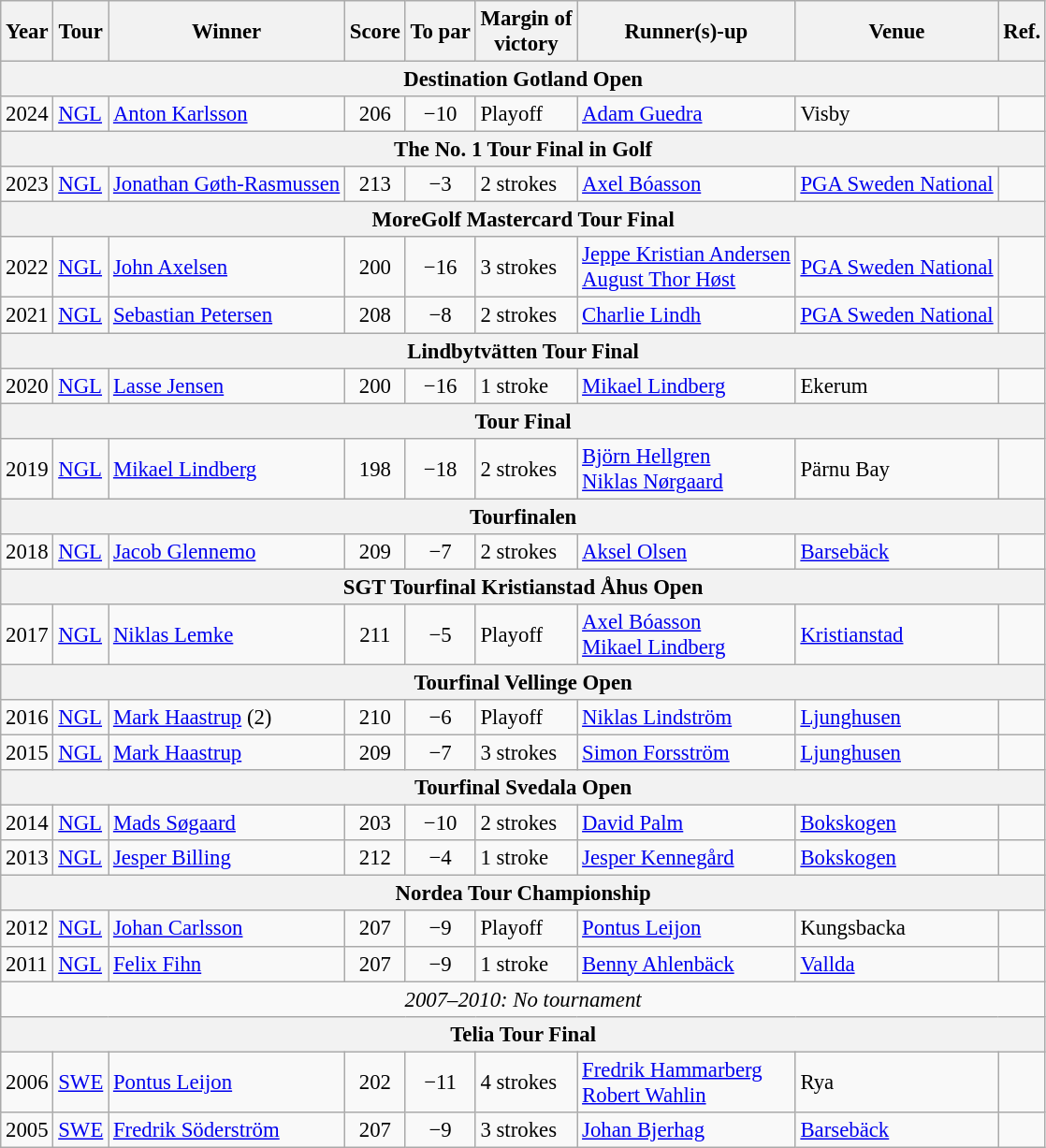<table class="wikitable" style="font-size:95%">
<tr>
<th>Year</th>
<th>Tour</th>
<th>Winner</th>
<th>Score</th>
<th>To par</th>
<th>Margin of<br>victory</th>
<th>Runner(s)-up</th>
<th>Venue</th>
<th>Ref.</th>
</tr>
<tr>
<th colspan=9>Destination Gotland Open</th>
</tr>
<tr>
<td>2024</td>
<td><a href='#'>NGL</a></td>
<td> <a href='#'>Anton Karlsson</a></td>
<td align=center>206</td>
<td align=center>−10</td>
<td>Playoff</td>
<td> <a href='#'>Adam Guedra</a></td>
<td>Visby</td>
<td></td>
</tr>
<tr>
<th colspan=9>The No. 1 Tour Final in Golf</th>
</tr>
<tr>
<td>2023</td>
<td><a href='#'>NGL</a></td>
<td> <a href='#'>Jonathan Gøth-Rasmussen</a></td>
<td align=center>213</td>
<td align=center>−3</td>
<td>2 strokes</td>
<td> <a href='#'>Axel Bóasson</a></td>
<td><a href='#'>PGA Sweden National</a></td>
<td></td>
</tr>
<tr>
<th colspan=9>MoreGolf Mastercard Tour Final</th>
</tr>
<tr>
<td>2022</td>
<td><a href='#'>NGL</a></td>
<td> <a href='#'>John Axelsen</a></td>
<td align=center>200</td>
<td align=center>−16</td>
<td>3 strokes</td>
<td> <a href='#'>Jeppe Kristian Andersen</a><br> <a href='#'>August Thor Høst</a></td>
<td><a href='#'>PGA Sweden National</a></td>
<td></td>
</tr>
<tr>
<td>2021</td>
<td><a href='#'>NGL</a></td>
<td> <a href='#'>Sebastian Petersen</a></td>
<td align=center>208</td>
<td align=center>−8</td>
<td>2 strokes</td>
<td> <a href='#'>Charlie Lindh</a></td>
<td><a href='#'>PGA Sweden National</a></td>
<td></td>
</tr>
<tr>
<th colspan=9>Lindbytvätten Tour Final</th>
</tr>
<tr>
<td>2020</td>
<td><a href='#'>NGL</a></td>
<td> <a href='#'>Lasse Jensen</a></td>
<td align=center>200</td>
<td align=center>−16</td>
<td>1 stroke</td>
<td> <a href='#'>Mikael Lindberg</a></td>
<td>Ekerum</td>
<td></td>
</tr>
<tr>
<th colspan=9>Tour Final</th>
</tr>
<tr>
<td>2019</td>
<td><a href='#'>NGL</a></td>
<td> <a href='#'>Mikael Lindberg</a></td>
<td align=center>198</td>
<td align=center>−18</td>
<td>2 strokes</td>
<td> <a href='#'>Björn Hellgren</a><br> <a href='#'>Niklas Nørgaard</a></td>
<td>Pärnu Bay</td>
<td></td>
</tr>
<tr>
<th colspan=9>Tourfinalen</th>
</tr>
<tr>
<td>2018</td>
<td><a href='#'>NGL</a></td>
<td> <a href='#'>Jacob Glennemo</a></td>
<td align=center>209</td>
<td align=center>−7</td>
<td>2 strokes</td>
<td> <a href='#'>Aksel Olsen</a></td>
<td><a href='#'>Barsebäck</a></td>
<td></td>
</tr>
<tr>
<th colspan=9>SGT Tourfinal Kristianstad Åhus Open</th>
</tr>
<tr>
<td>2017</td>
<td><a href='#'>NGL</a></td>
<td> <a href='#'>Niklas Lemke</a></td>
<td align=center>211</td>
<td align=center>−5</td>
<td>Playoff</td>
<td> <a href='#'>Axel Bóasson</a><br> <a href='#'>Mikael Lindberg</a></td>
<td><a href='#'>Kristianstad</a></td>
<td></td>
</tr>
<tr>
<th colspan=9>Tourfinal Vellinge Open</th>
</tr>
<tr>
<td>2016</td>
<td><a href='#'>NGL</a></td>
<td> <a href='#'>Mark Haastrup</a> (2)</td>
<td align=center>210</td>
<td align=center>−6</td>
<td>Playoff</td>
<td> <a href='#'>Niklas Lindström</a></td>
<td><a href='#'>Ljunghusen</a></td>
<td></td>
</tr>
<tr>
<td>2015</td>
<td><a href='#'>NGL</a></td>
<td> <a href='#'>Mark Haastrup</a></td>
<td align=center>209</td>
<td align=center>−7</td>
<td>3 strokes</td>
<td> <a href='#'>Simon Forsström</a></td>
<td><a href='#'>Ljunghusen</a></td>
<td></td>
</tr>
<tr>
<th colspan=9>Tourfinal Svedala Open</th>
</tr>
<tr>
<td>2014</td>
<td><a href='#'>NGL</a></td>
<td> <a href='#'>Mads Søgaard</a></td>
<td align=center>203</td>
<td align=center>−10</td>
<td>2 strokes</td>
<td> <a href='#'>David Palm</a></td>
<td><a href='#'>Bokskogen</a></td>
<td></td>
</tr>
<tr>
<td>2013</td>
<td><a href='#'>NGL</a></td>
<td> <a href='#'>Jesper Billing</a></td>
<td align=center>212</td>
<td align=center>−4</td>
<td>1 stroke</td>
<td> <a href='#'>Jesper Kennegård</a></td>
<td><a href='#'>Bokskogen</a></td>
<td></td>
</tr>
<tr>
<th colspan=9>Nordea Tour Championship</th>
</tr>
<tr>
<td>2012</td>
<td><a href='#'>NGL</a></td>
<td> <a href='#'>Johan Carlsson</a></td>
<td align=center>207</td>
<td align=center>−9</td>
<td>Playoff</td>
<td> <a href='#'>Pontus Leijon</a></td>
<td>Kungsbacka</td>
<td></td>
</tr>
<tr>
<td>2011</td>
<td><a href='#'>NGL</a></td>
<td> <a href='#'>Felix Fihn</a></td>
<td align=center>207</td>
<td align=center>−9</td>
<td>1 stroke</td>
<td> <a href='#'>Benny Ahlenbäck</a></td>
<td><a href='#'>Vallda</a></td>
<td></td>
</tr>
<tr>
<td colspan=9 align=center><em>2007–2010: No tournament</em></td>
</tr>
<tr>
<th colspan=9>Telia Tour Final</th>
</tr>
<tr>
<td>2006</td>
<td><a href='#'>SWE</a></td>
<td> <a href='#'>Pontus Leijon</a></td>
<td align=center>202</td>
<td align=center>−11</td>
<td>4 strokes</td>
<td> <a href='#'>Fredrik Hammarberg</a><br> <a href='#'>Robert Wahlin</a></td>
<td>Rya</td>
<td></td>
</tr>
<tr>
<td>2005</td>
<td><a href='#'>SWE</a></td>
<td> <a href='#'>Fredrik Söderström</a></td>
<td align=center>207</td>
<td align=center>−9</td>
<td>3 strokes</td>
<td> <a href='#'>Johan Bjerhag</a></td>
<td><a href='#'>Barsebäck</a></td>
<td></td>
</tr>
</table>
